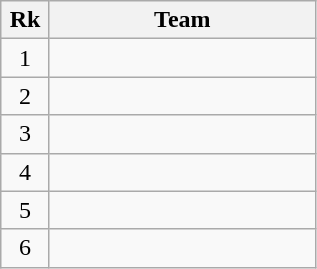<table class=wikitable style=text-align:center>
<tr>
<th width=25>Rk</th>
<th width=170>Team</th>
</tr>
<tr>
<td>1</td>
<td align=left></td>
</tr>
<tr>
<td>2</td>
<td align=left></td>
</tr>
<tr>
<td>3</td>
<td align=left></td>
</tr>
<tr>
<td>4</td>
<td align=left></td>
</tr>
<tr>
<td>5</td>
<td align=left></td>
</tr>
<tr>
<td>6</td>
<td align=left></td>
</tr>
</table>
